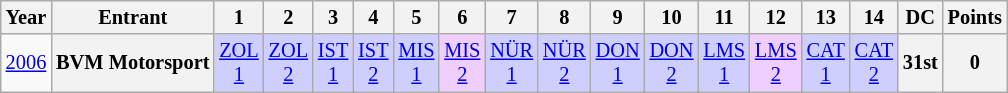<table class="wikitable" style="text-align:center; font-size:85%">
<tr>
<th>Year</th>
<th>Entrant</th>
<th>1</th>
<th>2</th>
<th>3</th>
<th>4</th>
<th>5</th>
<th>6</th>
<th>7</th>
<th>8</th>
<th>9</th>
<th>10</th>
<th>11</th>
<th>12</th>
<th>13</th>
<th>14</th>
<th>DC</th>
<th>Points</th>
</tr>
<tr>
<td><a href='#'>2006</a></td>
<th nowrap>BVM Motorsport</th>
<td style="background:#cfcfff;"><a href='#'>ZOL<br>1</a><br></td>
<td style="background:#cfcfff;"><a href='#'>ZOL<br>2</a><br></td>
<td style="background:#cfcfff;"><a href='#'>IST<br>1</a><br></td>
<td style="background:#cfcfff;"><a href='#'>IST<br>2</a><br></td>
<td style="background:#cfcfff;"><a href='#'>MIS<br>1</a><br></td>
<td style="background:#efcfff;"><a href='#'>MIS<br>2</a><br></td>
<td style="background:#cfcfff;"><a href='#'>NÜR<br>1</a><br></td>
<td style="background:#cfcfff;"><a href='#'>NÜR<br>2</a><br></td>
<td style="background:#cfcfff;"><a href='#'>DON<br>1</a><br></td>
<td style="background:#cfcfff;"><a href='#'>DON<br>2</a><br></td>
<td style="background:#cfcfff;"><a href='#'>LMS<br>1</a><br></td>
<td style="background:#efcfff;"><a href='#'>LMS<br>2</a><br></td>
<td style="background:#cfcfff;"><a href='#'>CAT<br>1</a><br></td>
<td style="background:#cfcfff;"><a href='#'>CAT<br>2</a><br></td>
<th>31st</th>
<th>0</th>
</tr>
</table>
